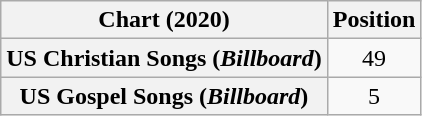<table class="wikitable plainrowheaders sortable" style="text-align:center">
<tr>
<th scope="col">Chart (2020)</th>
<th scope="col">Position</th>
</tr>
<tr>
<th scope="row">US Christian Songs (<em>Billboard</em>)</th>
<td>49</td>
</tr>
<tr>
<th scope="row">US Gospel Songs (<em>Billboard</em>)</th>
<td>5</td>
</tr>
</table>
